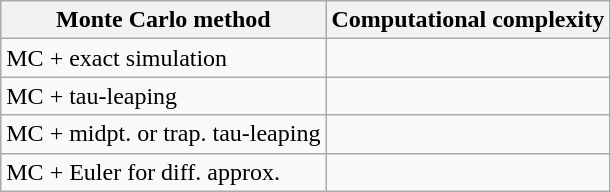<table class="wikitable">
<tr>
<th>Monte Carlo method</th>
<th>Computational complexity</th>
</tr>
<tr>
<td>MC + exact simulation</td>
<td></td>
</tr>
<tr>
<td>MC + tau-leaping</td>
<td></td>
</tr>
<tr>
<td>MC + midpt. or trap. tau-leaping</td>
<td></td>
</tr>
<tr>
<td>MC + Euler for diff. approx.</td>
<td></td>
</tr>
</table>
